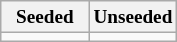<table class="wikitable" style="font-size:80%">
<tr>
<th width=50%>Seeded</th>
<th width=50%>Unseeded</th>
</tr>
<tr>
<td valign=top></td>
<td valign=top></td>
</tr>
</table>
